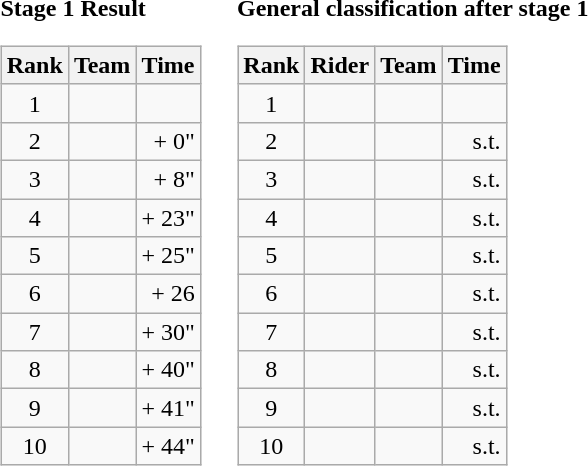<table>
<tr>
<td><strong>Stage 1 Result</strong><br><table class="wikitable">
<tr>
<th>Rank</th>
<th>Team</th>
<th>Time</th>
</tr>
<tr>
<td style="text-align:center;">1</td>
<td> </td>
<td align="right"></td>
</tr>
<tr>
<td style="text-align:center;">2</td>
<td></td>
<td align="right">+ 0"</td>
</tr>
<tr>
<td style="text-align:center;">3</td>
<td></td>
<td align="right">+ 8"</td>
</tr>
<tr>
<td style="text-align:center;">4</td>
<td></td>
<td align="right">+ 23"</td>
</tr>
<tr>
<td style="text-align:center;">5</td>
<td></td>
<td align="right">+ 25"</td>
</tr>
<tr>
<td style="text-align:center;">6</td>
<td></td>
<td align="right">+ 26</td>
</tr>
<tr>
<td style="text-align:center;">7</td>
<td></td>
<td align="right">+ 30"</td>
</tr>
<tr>
<td style="text-align:center;">8</td>
<td></td>
<td align="right">+ 40"</td>
</tr>
<tr>
<td style="text-align:center;">9</td>
<td></td>
<td align="right">+ 41"</td>
</tr>
<tr>
<td style="text-align:center;">10</td>
<td></td>
<td align="right">+ 44"</td>
</tr>
</table>
</td>
<td></td>
<td><strong>General classification after stage 1</strong><br><table class="wikitable">
<tr>
<th>Rank</th>
<th>Rider</th>
<th>Team</th>
<th>Time</th>
</tr>
<tr>
<td style="text-align:center;">1</td>
<td>  </td>
<td></td>
<td style="text-align:right;"></td>
</tr>
<tr>
<td style="text-align:center;">2</td>
<td> </td>
<td></td>
<td style="text-align:right;">s.t.</td>
</tr>
<tr>
<td style="text-align:center;">3</td>
<td> </td>
<td></td>
<td style="text-align:right;">s.t.</td>
</tr>
<tr>
<td style="text-align:center;">4</td>
<td> </td>
<td></td>
<td style="text-align:right;">s.t.</td>
</tr>
<tr>
<td style="text-align:center;">5</td>
<td> </td>
<td></td>
<td style="text-align:right;">s.t.</td>
</tr>
<tr>
<td style="text-align:center;">6</td>
<td></td>
<td></td>
<td style="text-align:right;">s.t.</td>
</tr>
<tr>
<td style="text-align:center;">7</td>
<td></td>
<td></td>
<td style="text-align:right;">s.t.</td>
</tr>
<tr>
<td style="text-align:center;">8</td>
<td></td>
<td></td>
<td style="text-align:right;">s.t.</td>
</tr>
<tr>
<td style="text-align:center;">9</td>
<td></td>
<td></td>
<td style="text-align:right;">s.t.</td>
</tr>
<tr>
<td style="text-align:center;">10</td>
<td></td>
<td></td>
<td style="text-align:right;">s.t.</td>
</tr>
</table>
</td>
</tr>
</table>
